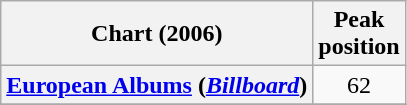<table class="wikitable sortable plainrowheaders" style="text-align:center">
<tr>
<th scope="col">Chart (2006)</th>
<th scope="col">Peak<br>position</th>
</tr>
<tr>
<th scope="row"><a href='#'>European Albums</a> (<em><a href='#'>Billboard</a></em>)</th>
<td>62</td>
</tr>
<tr>
</tr>
</table>
